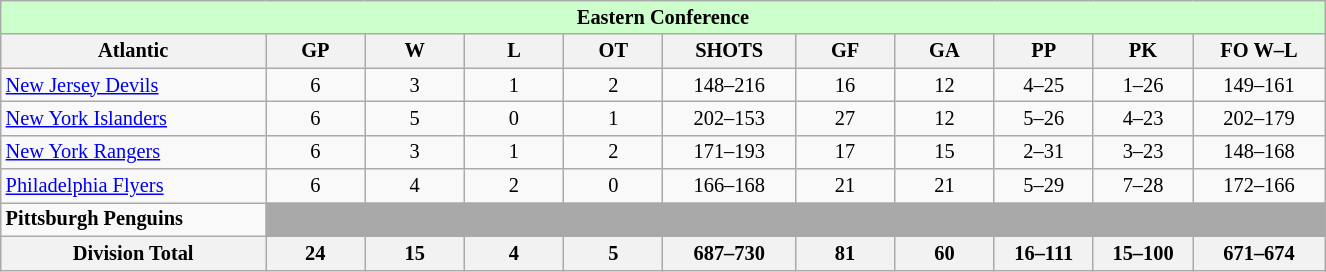<table class="wikitable" style="text-align:center; width:65em; font-size:85%;">
<tr style="background:#cfc; font-weight:bold;">
<td colspan=11>Eastern Conference</td>
</tr>
<tr>
<th width="20%">Atlantic</th>
<th width="7.5%">GP</th>
<th width="7.5%">W</th>
<th width="7.5%">L</th>
<th width="7.5%">OT</th>
<th width="10%">SHOTS</th>
<th width="7.5%">GF</th>
<th width="7.5%">GA</th>
<th width="7.5%">PP</th>
<th width="7.5%">PK</th>
<th width="10%">FO W–L</th>
</tr>
<tr>
<td align=left><a href='#'>New Jersey Devils</a></td>
<td>6</td>
<td>3</td>
<td>1</td>
<td>2</td>
<td>148–216</td>
<td>16</td>
<td>12</td>
<td>4–25</td>
<td>1–26</td>
<td>149–161</td>
</tr>
<tr>
<td align=left><a href='#'>New York Islanders</a></td>
<td>6</td>
<td>5</td>
<td>0</td>
<td>1</td>
<td>202–153</td>
<td>27</td>
<td>12</td>
<td>5–26</td>
<td>4–23</td>
<td>202–179</td>
</tr>
<tr>
<td align=left><a href='#'>New York Rangers</a></td>
<td>6</td>
<td>3</td>
<td>1</td>
<td>2</td>
<td>171–193</td>
<td>17</td>
<td>15</td>
<td>2–31</td>
<td>3–23</td>
<td>148–168</td>
</tr>
<tr>
<td align=left><a href='#'>Philadelphia Flyers</a></td>
<td>6</td>
<td>4</td>
<td>2</td>
<td>0</td>
<td>166–168</td>
<td>21</td>
<td>21</td>
<td>5–29</td>
<td>7–28</td>
<td>172–166</td>
</tr>
<tr>
<td align=left><strong>Pittsburgh Penguins</strong></td>
<td style="background:darkgray;" colspan=10></td>
</tr>
<tr>
<th>Division Total</th>
<th>24</th>
<th>15</th>
<th>4</th>
<th>5</th>
<th>687–730</th>
<th>81</th>
<th>60</th>
<th>16–111</th>
<th>15–100</th>
<th>671–674</th>
</tr>
</table>
